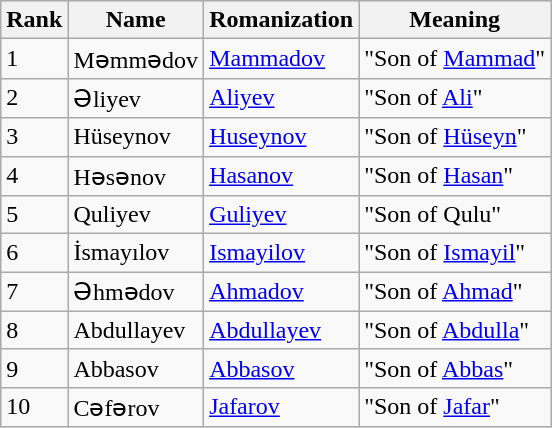<table class="wikitable">
<tr>
<th>Rank</th>
<th>Name</th>
<th>Romanization</th>
<th>Meaning</th>
</tr>
<tr>
<td>1</td>
<td>Məmmədov</td>
<td><a href='#'>Mammadov</a></td>
<td>"Son of <a href='#'>Mammad</a>"</td>
</tr>
<tr>
<td>2</td>
<td>Əliyev</td>
<td><a href='#'>Aliyev</a></td>
<td>"Son of <a href='#'>Ali</a>"</td>
</tr>
<tr>
<td>3</td>
<td>Hüseynov</td>
<td><a href='#'>Huseynov</a></td>
<td>"Son of <a href='#'>Hüseyn</a>"</td>
</tr>
<tr>
<td>4</td>
<td>Həsənov</td>
<td><a href='#'>Hasanov</a></td>
<td>"Son of <a href='#'>Hasan</a>"</td>
</tr>
<tr>
<td>5</td>
<td>Quliyev</td>
<td><a href='#'>Guliyev</a></td>
<td>"Son of Qulu"</td>
</tr>
<tr>
<td>6</td>
<td>İsmayılov</td>
<td><a href='#'>Ismayilov</a></td>
<td>"Son of <a href='#'>Ismayil</a>"</td>
</tr>
<tr>
<td>7</td>
<td>Əhmədov</td>
<td><a href='#'>Ahmadov</a></td>
<td>"Son of <a href='#'>Ahmad</a>"</td>
</tr>
<tr>
<td>8</td>
<td>Abdullayev</td>
<td><a href='#'>Abdullayev</a></td>
<td>"Son of <a href='#'>Abdulla</a>"</td>
</tr>
<tr>
<td>9</td>
<td>Abbasov</td>
<td><a href='#'>Abbasov</a></td>
<td>"Son of <a href='#'>Abbas</a>"</td>
</tr>
<tr>
<td>10</td>
<td>Cəfərov</td>
<td><a href='#'>Jafarov</a></td>
<td>"Son of <a href='#'>Jafar</a>"</td>
</tr>
</table>
